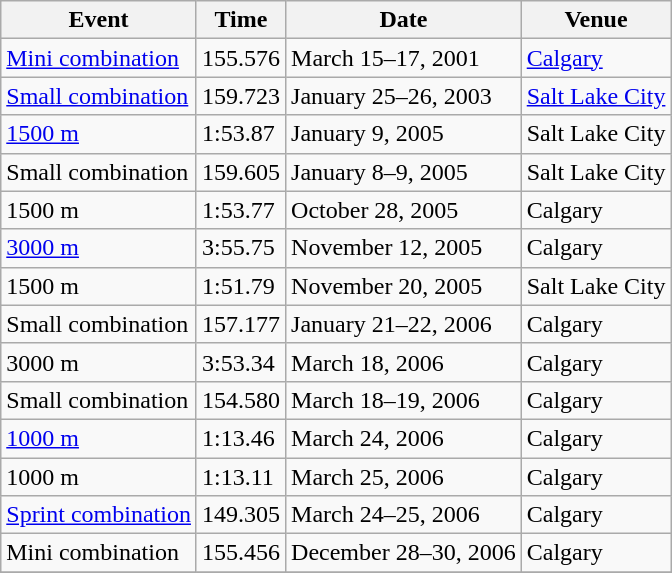<table class='wikitable'>
<tr>
<th>Event</th>
<th>Time</th>
<th>Date</th>
<th>Venue</th>
</tr>
<tr>
<td><a href='#'>Mini combination</a></td>
<td>155.576</td>
<td>March 15–17, 2001</td>
<td align=left><a href='#'>Calgary</a></td>
</tr>
<tr>
<td><a href='#'>Small combination</a></td>
<td>159.723</td>
<td>January 25–26, 2003</td>
<td align=left><a href='#'>Salt Lake City</a></td>
</tr>
<tr>
<td><a href='#'>1500 m</a></td>
<td>1:53.87</td>
<td>January 9, 2005</td>
<td align=left>Salt Lake City</td>
</tr>
<tr>
<td>Small combination</td>
<td>159.605</td>
<td>January 8–9, 2005</td>
<td align=left>Salt Lake City</td>
</tr>
<tr>
<td>1500 m</td>
<td>1:53.77</td>
<td>October 28, 2005</td>
<td align=left>Calgary</td>
</tr>
<tr>
<td><a href='#'>3000 m</a></td>
<td>3:55.75</td>
<td>November 12, 2005</td>
<td align=left>Calgary</td>
</tr>
<tr>
<td>1500 m</td>
<td>1:51.79</td>
<td>November 20, 2005</td>
<td align=left>Salt Lake City</td>
</tr>
<tr>
<td>Small combination</td>
<td>157.177</td>
<td>January 21–22, 2006</td>
<td align=left>Calgary</td>
</tr>
<tr>
<td>3000 m</td>
<td>3:53.34</td>
<td>March 18, 2006</td>
<td align=left>Calgary</td>
</tr>
<tr>
<td>Small combination</td>
<td>154.580</td>
<td>March 18–19, 2006</td>
<td align=left>Calgary</td>
</tr>
<tr>
<td><a href='#'>1000 m</a></td>
<td>1:13.46</td>
<td>March 24, 2006</td>
<td align=left>Calgary</td>
</tr>
<tr>
<td>1000 m</td>
<td>1:13.11</td>
<td>March 25, 2006</td>
<td align=left>Calgary</td>
</tr>
<tr>
<td><a href='#'>Sprint combination</a></td>
<td>149.305</td>
<td>March 24–25, 2006</td>
<td align=left>Calgary</td>
</tr>
<tr>
<td>Mini combination</td>
<td>155.456</td>
<td>December 28–30, 2006</td>
<td align=left>Calgary</td>
</tr>
<tr>
</tr>
</table>
